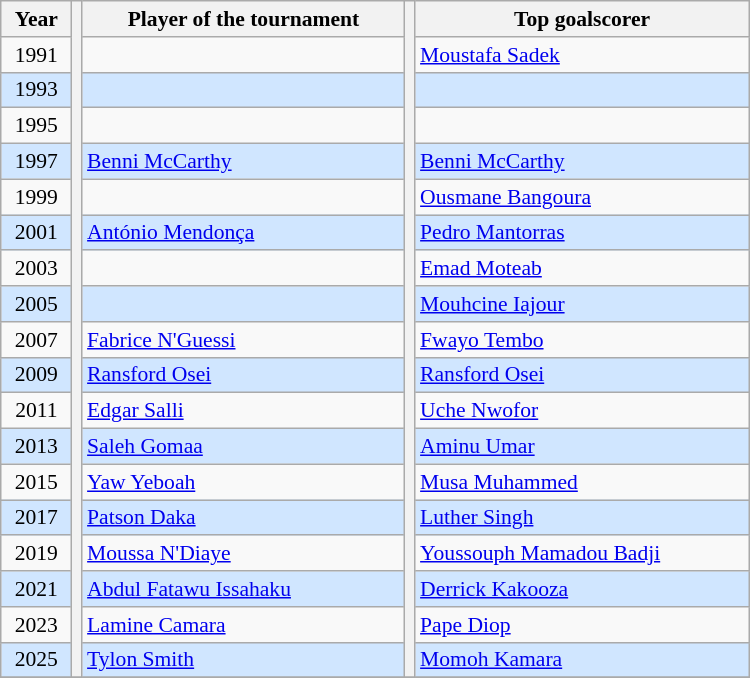<table class="wikitable" style="font-size:90%; width:500px; text-align:left;">
<tr>
<th align=center>Year</th>
<th rowspan="19" width="1%"></th>
<th align=left>Player of the tournament</th>
<th rowspan="19" width="1%"></th>
<th align=center>Top goalscorer</th>
</tr>
<tr>
<td align=center>1991</td>
<td></td>
<td> <a href='#'>Moustafa Sadek</a></td>
</tr>
<tr style="background: #D0E6FF;">
<td align=center>1993</td>
<td></td>
<td></td>
</tr>
<tr>
<td align=center>1995</td>
<td></td>
<td></td>
</tr>
<tr style="background: #D0E6FF;">
<td align=center>1997</td>
<td> <a href='#'>Benni McCarthy</a></td>
<td> <a href='#'>Benni McCarthy</a></td>
</tr>
<tr>
<td align=center>1999</td>
<td></td>
<td> <a href='#'>Ousmane Bangoura</a></td>
</tr>
<tr style="background: #D0E6FF;">
<td align=center>2001</td>
<td> <a href='#'>António Mendonça</a></td>
<td> <a href='#'>Pedro Mantorras</a></td>
</tr>
<tr>
<td align=center>2003</td>
<td></td>
<td> <a href='#'>Emad Moteab</a></td>
</tr>
<tr style="background: #D0E6FF;">
<td align=center>2005</td>
<td></td>
<td> <a href='#'>Mouhcine Iajour</a></td>
</tr>
<tr>
<td align=center>2007</td>
<td> <a href='#'>Fabrice N'Guessi</a></td>
<td> <a href='#'>Fwayo Tembo</a></td>
</tr>
<tr style="background: #D0E6FF;">
<td align=center>2009</td>
<td> <a href='#'>Ransford Osei</a></td>
<td> <a href='#'>Ransford Osei</a></td>
</tr>
<tr>
<td align=center>2011</td>
<td> <a href='#'>Edgar Salli</a></td>
<td> <a href='#'>Uche Nwofor</a></td>
</tr>
<tr style="background: #D0E6FF;">
<td align=center>2013</td>
<td> <a href='#'>Saleh Gomaa</a></td>
<td> <a href='#'>Aminu Umar</a></td>
</tr>
<tr>
<td align=center>2015</td>
<td> <a href='#'>Yaw Yeboah</a></td>
<td> <a href='#'>Musa Muhammed</a></td>
</tr>
<tr style="background: #D0E6FF;">
<td align=center>2017</td>
<td> <a href='#'>Patson Daka</a></td>
<td> <a href='#'>Luther Singh</a></td>
</tr>
<tr>
<td align=center>2019</td>
<td> <a href='#'>Moussa N'Diaye</a></td>
<td> <a href='#'>Youssouph Mamadou Badji</a></td>
</tr>
<tr style="background: #D0E6FF;">
<td align=center>2021</td>
<td> <a href='#'>Abdul Fatawu Issahaku</a></td>
<td> <a href='#'>Derrick Kakooza</a></td>
</tr>
<tr>
<td align=center>2023</td>
<td> <a href='#'>Lamine Camara</a></td>
<td> <a href='#'>Pape Diop</a></td>
</tr>
<tr style="background: #D0E6FF;">
<td align=center>2025</td>
<td> <a href='#'>Tylon Smith</a></td>
<td> <a href='#'>Momoh Kamara</a></td>
</tr>
<tr>
</tr>
</table>
